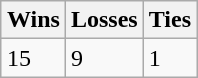<table class="wikitable" style="margin: 0 auto;">
<tr>
<th>Wins</th>
<th>Losses</th>
<th>Ties</th>
</tr>
<tr>
<td>15</td>
<td>9</td>
<td>1</td>
</tr>
</table>
